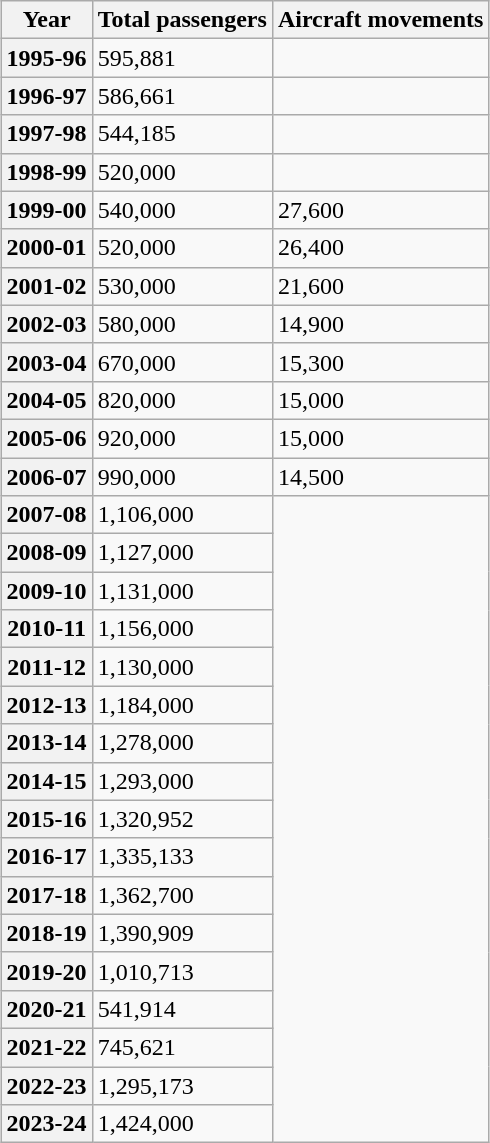<table class="wikitable sortable" border="1" width=; style="font-size: 100%; margin:auto;">
<tr>
<th>Year</th>
<th>Total passengers</th>
<th>Aircraft movements</th>
</tr>
<tr>
<th>1995-96</th>
<td>595,881</td>
<td></td>
</tr>
<tr>
<th>1996-97</th>
<td>586,661</td>
<td></td>
</tr>
<tr>
<th>1997-98</th>
<td>544,185</td>
<td></td>
</tr>
<tr>
<th>1998-99</th>
<td>520,000</td>
<td></td>
</tr>
<tr>
<th>1999-00</th>
<td>540,000</td>
<td>27,600</td>
</tr>
<tr>
<th>2000-01</th>
<td>520,000</td>
<td>26,400</td>
</tr>
<tr>
<th>2001-02</th>
<td>530,000</td>
<td>21,600</td>
</tr>
<tr>
<th>2002-03</th>
<td>580,000</td>
<td>14,900</td>
</tr>
<tr>
<th>2003-04</th>
<td>670,000</td>
<td>15,300</td>
</tr>
<tr>
<th>2004-05</th>
<td>820,000</td>
<td>15,000</td>
</tr>
<tr>
<th>2005-06</th>
<td>920,000</td>
<td>15,000</td>
</tr>
<tr>
<th>2006-07</th>
<td>990,000</td>
<td>14,500</td>
</tr>
<tr>
<th>2007-08</th>
<td>1,106,000</td>
</tr>
<tr>
<th>2008-09</th>
<td>1,127,000</td>
</tr>
<tr>
<th>2009-10</th>
<td>1,131,000</td>
</tr>
<tr>
<th>2010-11</th>
<td>1,156,000</td>
</tr>
<tr>
<th>2011-12</th>
<td>1,130,000</td>
</tr>
<tr>
<th>2012-13</th>
<td>1,184,000</td>
</tr>
<tr>
<th>2013-14</th>
<td>1,278,000</td>
</tr>
<tr>
<th>2014-15</th>
<td>1,293,000</td>
</tr>
<tr>
<th>2015-16</th>
<td>1,320,952</td>
</tr>
<tr>
<th>2016-17</th>
<td>1,335,133</td>
</tr>
<tr>
<th>2017-18</th>
<td>1,362,700</td>
</tr>
<tr>
<th>2018-19</th>
<td>1,390,909</td>
</tr>
<tr>
<th>2019-20</th>
<td>1,010,713</td>
</tr>
<tr>
<th>2020-21</th>
<td>541,914</td>
</tr>
<tr>
<th>2021-22</th>
<td>745,621</td>
</tr>
<tr>
<th>2022-23</th>
<td>1,295,173</td>
</tr>
<tr>
<th>2023-24</th>
<td>1,424,000</td>
</tr>
</table>
